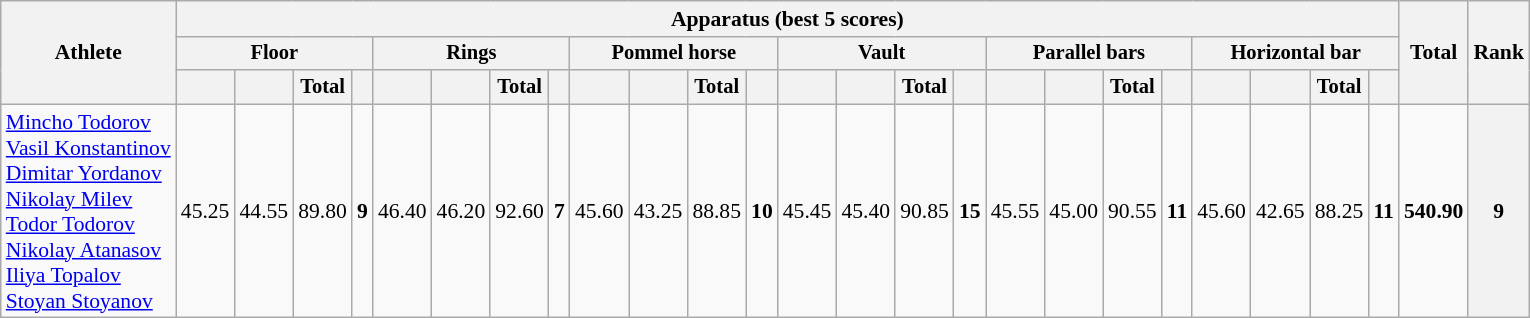<table class="wikitable" style="font-size:90%">
<tr>
<th rowspan=3>Athlete</th>
<th colspan=24>Apparatus (best 5 scores)</th>
<th rowspan=3>Total</th>
<th rowspan=3>Rank</th>
</tr>
<tr style="font-size:95%">
<th colspan=4>Floor</th>
<th colspan=4>Rings</th>
<th colspan=4>Pommel horse</th>
<th colspan=4>Vault</th>
<th colspan=4>Parallel bars</th>
<th colspan=4>Horizontal bar</th>
</tr>
<tr style="font-size:95%">
<th></th>
<th></th>
<th>Total</th>
<th></th>
<th></th>
<th></th>
<th>Total</th>
<th></th>
<th></th>
<th></th>
<th>Total</th>
<th></th>
<th></th>
<th></th>
<th>Total</th>
<th></th>
<th></th>
<th></th>
<th>Total</th>
<th></th>
<th></th>
<th></th>
<th>Total</th>
<th></th>
</tr>
<tr align=center>
<td align=left><a href='#'>Mincho Todorov</a><br><a href='#'>Vasil Konstantinov</a><br><a href='#'>Dimitar Yordanov</a><br><a href='#'>Nikolay Milev</a><br><a href='#'>Todor Todorov</a><br><a href='#'>Nikolay Atanasov</a><br><a href='#'>Iliya Topalov</a><br><a href='#'>Stoyan Stoyanov</a></td>
<td>45.25</td>
<td>44.55</td>
<td>89.80</td>
<td><strong>9</strong></td>
<td>46.40</td>
<td>46.20</td>
<td>92.60</td>
<td><strong>7</strong></td>
<td>45.60</td>
<td>43.25</td>
<td>88.85</td>
<td><strong>10</strong></td>
<td>45.45</td>
<td>45.40</td>
<td>90.85</td>
<td><strong>15</strong></td>
<td>45.55</td>
<td>45.00</td>
<td>90.55</td>
<td><strong>11</strong></td>
<td>45.60</td>
<td>42.65</td>
<td>88.25</td>
<td><strong>11</strong></td>
<td><strong>540.90</strong></td>
<th><strong>9</strong></th>
</tr>
</table>
